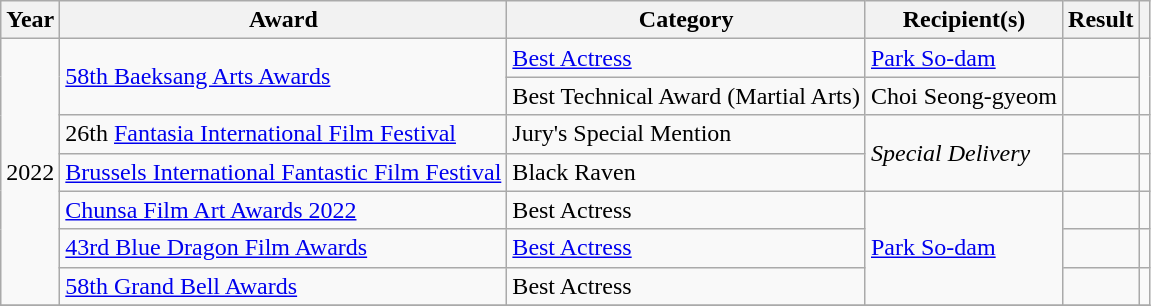<table class="wikitable plainrowheaders sortable">
<tr>
<th scope="col">Year</th>
<th scope="col">Award</th>
<th scope="col">Category</th>
<th scope="col">Recipient(s)</th>
<th scope="col">Result</th>
<th scope="col" class="unsortable"></th>
</tr>
<tr>
<td rowspan="7">2022</td>
<td scope="row" rowspan="2"><a href='#'>58th Baeksang Arts Awards</a></td>
<td><a href='#'>Best Actress</a></td>
<td><a href='#'>Park So-dam</a></td>
<td></td>
<td rowspan="2"></td>
</tr>
<tr>
<td>Best Technical Award (Martial Arts)</td>
<td>Choi Seong-gyeom</td>
<td></td>
</tr>
<tr>
<td>26th <a href='#'>Fantasia International Film Festival</a></td>
<td>Jury's Special Mention</td>
<td rowspan=2><em>Special Delivery</em></td>
<td></td>
<td></td>
</tr>
<tr>
<td><a href='#'>Brussels International Fantastic Film Festival</a></td>
<td>Black Raven</td>
<td></td>
<td></td>
</tr>
<tr>
<td><a href='#'>Chunsa Film Art Awards 2022</a></td>
<td>Best Actress</td>
<td rowspan="3"><a href='#'>Park So-dam</a></td>
<td></td>
<td></td>
</tr>
<tr>
<td><a href='#'>43rd Blue Dragon Film Awards</a></td>
<td><a href='#'>Best Actress</a></td>
<td></td>
<td></td>
</tr>
<tr>
<td><a href='#'>58th Grand Bell Awards</a></td>
<td>Best Actress</td>
<td></td>
<td></td>
</tr>
<tr>
</tr>
</table>
